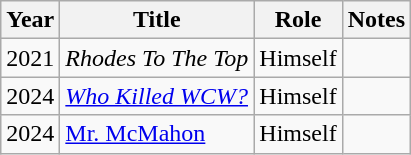<table class="wikitable sortable">
<tr>
<th>Year</th>
<th>Title</th>
<th>Role</th>
<th class="unsortable">Notes</th>
</tr>
<tr>
<td>2021</td>
<td><em>Rhodes To The Top</em></td>
<td>Himself</td>
<td></td>
</tr>
<tr>
<td>2024</td>
<td><em><a href='#'>Who Killed WCW?</a></em></td>
<td>Himself</td>
<td></td>
</tr>
<tr>
<td>2024</td>
<td><a href='#'>Mr. McMahon</a></td>
<td>Himself</td>
<td></td>
</tr>
</table>
